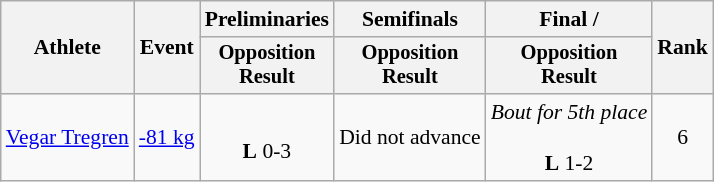<table class="wikitable" style="font-size:90%;">
<tr>
<th rowspan=2>Athlete</th>
<th rowspan=2>Event</th>
<th>Preliminaries</th>
<th>Semifinals</th>
<th>Final / </th>
<th rowspan=2>Rank</th>
</tr>
<tr style="font-size:95%">
<th>Opposition<br>Result</th>
<th>Opposition<br>Result</th>
<th>Opposition<br>Result</th>
</tr>
<tr align=center>
<td align=left><a href='#'>Vegar Tregren</a></td>
<td align=left><a href='#'>-81 kg</a></td>
<td><br><strong>L</strong> 0-3</td>
<td>Did not advance</td>
<td><em>Bout for 5th place</em><br><br><strong>L</strong> 1-2</td>
<td>6</td>
</tr>
</table>
